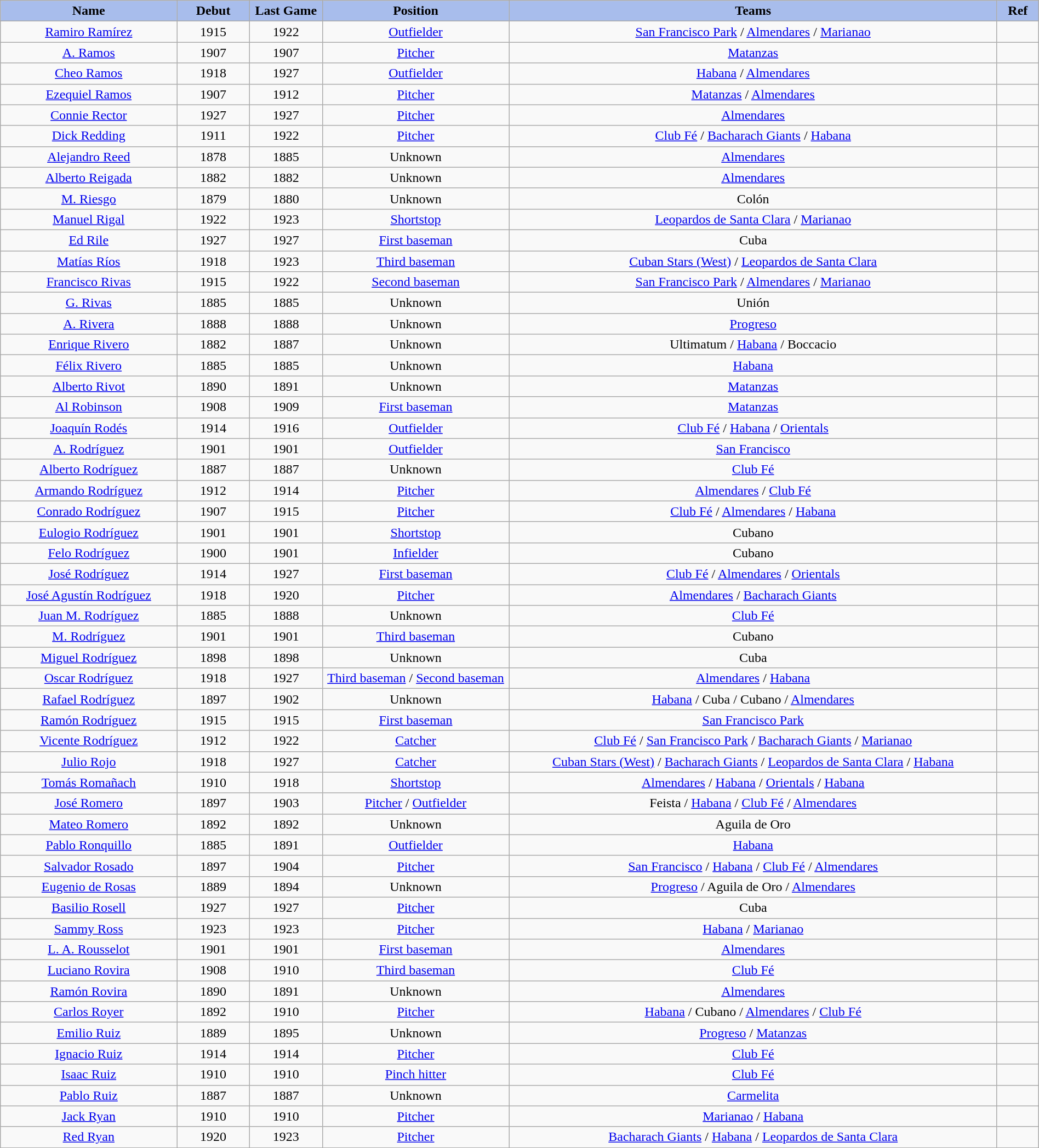<table class="wikitable" style="width: 100%">
<tr>
<th style="background:#a8bdec; width:17%;">Name</th>
<th style="width:7%; background:#a8bdec;">Debut</th>
<th style="width:7%; background:#a8bdec;">Last Game</th>
<th style="width:18%; background:#a8bdec;">Position</th>
<th style="width:47%; background:#a8bdec;">Teams</th>
<th style="width:4%; background:#a8bdec;">Ref</th>
</tr>
<tr align=center>
<td><a href='#'>Ramiro Ramírez</a></td>
<td>1915</td>
<td>1922</td>
<td><a href='#'>Outfielder</a></td>
<td><a href='#'>San Francisco Park</a> / <a href='#'>Almendares</a> / <a href='#'>Marianao</a></td>
<td></td>
</tr>
<tr align=center>
<td><a href='#'>A. Ramos</a></td>
<td>1907</td>
<td>1907</td>
<td><a href='#'>Pitcher</a></td>
<td><a href='#'>Matanzas</a></td>
<td></td>
</tr>
<tr align=center>
<td><a href='#'>Cheo Ramos</a></td>
<td>1918</td>
<td>1927</td>
<td><a href='#'>Outfielder</a></td>
<td><a href='#'>Habana</a> / <a href='#'>Almendares</a></td>
<td></td>
</tr>
<tr align=center>
<td><a href='#'>Ezequiel Ramos</a></td>
<td>1907</td>
<td>1912</td>
<td><a href='#'>Pitcher</a></td>
<td><a href='#'>Matanzas</a> / <a href='#'>Almendares</a></td>
<td></td>
</tr>
<tr align=center>
<td><a href='#'>Connie Rector</a></td>
<td>1927</td>
<td>1927</td>
<td><a href='#'>Pitcher</a></td>
<td><a href='#'>Almendares</a></td>
<td></td>
</tr>
<tr align=center>
<td><a href='#'>Dick Redding</a></td>
<td>1911</td>
<td>1922</td>
<td><a href='#'>Pitcher</a></td>
<td><a href='#'>Club Fé</a> / <a href='#'>Bacharach Giants</a> / <a href='#'>Habana</a></td>
<td></td>
</tr>
<tr align=center>
<td><a href='#'>Alejandro Reed</a></td>
<td>1878</td>
<td>1885</td>
<td>Unknown</td>
<td><a href='#'>Almendares</a></td>
<td></td>
</tr>
<tr align=center>
<td><a href='#'>Alberto Reigada</a></td>
<td>1882</td>
<td>1882</td>
<td>Unknown</td>
<td><a href='#'>Almendares</a></td>
<td></td>
</tr>
<tr align=center>
<td><a href='#'>M. Riesgo</a></td>
<td>1879</td>
<td>1880</td>
<td>Unknown</td>
<td>Colón</td>
<td></td>
</tr>
<tr align=center>
<td><a href='#'>Manuel Rigal</a></td>
<td>1922</td>
<td>1923</td>
<td><a href='#'>Shortstop</a></td>
<td><a href='#'>Leopardos de Santa Clara</a> / <a href='#'>Marianao</a></td>
<td></td>
</tr>
<tr align=center>
<td><a href='#'>Ed Rile</a></td>
<td>1927</td>
<td>1927</td>
<td><a href='#'>First baseman</a></td>
<td>Cuba</td>
<td></td>
</tr>
<tr align=center>
<td><a href='#'>Matías Ríos</a></td>
<td>1918</td>
<td>1923</td>
<td><a href='#'>Third baseman</a></td>
<td><a href='#'>Cuban Stars (West)</a> / <a href='#'>Leopardos de Santa Clara</a></td>
<td></td>
</tr>
<tr align=center>
<td><a href='#'>Francisco Rivas</a></td>
<td>1915</td>
<td>1922</td>
<td><a href='#'>Second baseman</a></td>
<td><a href='#'>San Francisco Park</a> / <a href='#'>Almendares</a> / <a href='#'>Marianao</a></td>
<td></td>
</tr>
<tr align=center>
<td><a href='#'>G. Rivas</a></td>
<td>1885</td>
<td>1885</td>
<td>Unknown</td>
<td>Unión</td>
<td></td>
</tr>
<tr align=center>
<td><a href='#'>A. Rivera</a></td>
<td>1888</td>
<td>1888</td>
<td>Unknown</td>
<td><a href='#'>Progreso</a></td>
<td></td>
</tr>
<tr align=center>
<td><a href='#'>Enrique Rivero</a></td>
<td>1882</td>
<td>1887</td>
<td>Unknown</td>
<td>Ultimatum  / <a href='#'>Habana</a> / Boccacio</td>
<td></td>
</tr>
<tr align=center>
<td><a href='#'>Félix Rivero</a></td>
<td>1885</td>
<td>1885</td>
<td>Unknown</td>
<td><a href='#'>Habana</a></td>
<td></td>
</tr>
<tr align=center>
<td><a href='#'>Alberto Rivot</a></td>
<td>1890</td>
<td>1891</td>
<td>Unknown</td>
<td><a href='#'>Matanzas</a></td>
<td></td>
</tr>
<tr align=center>
<td><a href='#'>Al Robinson</a></td>
<td>1908</td>
<td>1909</td>
<td><a href='#'>First baseman</a></td>
<td><a href='#'>Matanzas</a></td>
<td></td>
</tr>
<tr align=center>
<td><a href='#'>Joaquín Rodés</a></td>
<td>1914</td>
<td>1916</td>
<td><a href='#'>Outfielder</a></td>
<td><a href='#'>Club Fé</a> / <a href='#'>Habana</a> / <a href='#'>Orientals</a></td>
<td></td>
</tr>
<tr align=center>
<td><a href='#'>A. Rodríguez</a></td>
<td>1901</td>
<td>1901</td>
<td><a href='#'>Outfielder</a></td>
<td><a href='#'>San Francisco</a></td>
<td></td>
</tr>
<tr align=center>
<td><a href='#'>Alberto Rodríguez</a></td>
<td>1887</td>
<td>1887</td>
<td>Unknown</td>
<td><a href='#'>Club Fé</a></td>
<td></td>
</tr>
<tr align=center>
<td><a href='#'>Armando Rodríguez</a></td>
<td>1912</td>
<td>1914</td>
<td><a href='#'>Pitcher</a></td>
<td><a href='#'>Almendares</a> / <a href='#'>Club Fé</a></td>
<td></td>
</tr>
<tr align=center>
<td><a href='#'>Conrado Rodríguez</a></td>
<td>1907</td>
<td>1915</td>
<td><a href='#'>Pitcher</a></td>
<td><a href='#'>Club Fé</a> / <a href='#'>Almendares</a> / <a href='#'>Habana</a></td>
<td></td>
</tr>
<tr align=center>
<td><a href='#'>Eulogio Rodríguez</a></td>
<td>1901</td>
<td>1901</td>
<td><a href='#'>Shortstop</a></td>
<td>Cubano</td>
<td></td>
</tr>
<tr align=center>
<td><a href='#'>Felo Rodríguez</a></td>
<td>1900</td>
<td>1901</td>
<td><a href='#'>Infielder</a></td>
<td>Cubano</td>
<td></td>
</tr>
<tr align=center>
<td><a href='#'>José Rodríguez</a></td>
<td>1914</td>
<td>1927</td>
<td><a href='#'>First baseman</a></td>
<td><a href='#'>Club Fé</a> / <a href='#'>Almendares</a> / <a href='#'>Orientals</a></td>
<td></td>
</tr>
<tr align=center>
<td><a href='#'>José Agustín Rodríguez</a></td>
<td>1918</td>
<td>1920</td>
<td><a href='#'>Pitcher</a></td>
<td><a href='#'>Almendares</a> / <a href='#'>Bacharach Giants</a></td>
<td></td>
</tr>
<tr align=center>
<td><a href='#'>Juan M. Rodríguez</a></td>
<td>1885</td>
<td>1888</td>
<td>Unknown</td>
<td><a href='#'>Club Fé</a></td>
<td></td>
</tr>
<tr align=center>
<td><a href='#'>M. Rodríguez</a></td>
<td>1901</td>
<td>1901</td>
<td><a href='#'>Third baseman</a></td>
<td>Cubano</td>
<td></td>
</tr>
<tr align=center>
<td><a href='#'>Miguel Rodríguez</a></td>
<td>1898</td>
<td>1898</td>
<td>Unknown</td>
<td>Cuba</td>
<td></td>
</tr>
<tr align=center>
<td><a href='#'>Oscar Rodríguez</a></td>
<td>1918</td>
<td>1927</td>
<td><a href='#'>Third baseman</a> / <a href='#'>Second baseman</a></td>
<td><a href='#'>Almendares</a> / <a href='#'>Habana</a></td>
<td></td>
</tr>
<tr align=center>
<td><a href='#'>Rafael Rodríguez</a></td>
<td>1897</td>
<td>1902</td>
<td>Unknown</td>
<td><a href='#'>Habana</a> / Cuba / Cubano / <a href='#'>Almendares</a></td>
<td></td>
</tr>
<tr align=center>
<td><a href='#'>Ramón Rodríguez</a></td>
<td>1915</td>
<td>1915</td>
<td><a href='#'>First baseman</a></td>
<td><a href='#'>San Francisco Park</a></td>
<td></td>
</tr>
<tr align=center>
<td><a href='#'>Vicente Rodríguez</a></td>
<td>1912</td>
<td>1922</td>
<td><a href='#'>Catcher</a></td>
<td><a href='#'>Club Fé</a> / <a href='#'>San Francisco Park</a> / <a href='#'>Bacharach Giants</a> / <a href='#'>Marianao</a></td>
<td></td>
</tr>
<tr align=center>
<td><a href='#'>Julio Rojo</a></td>
<td>1918</td>
<td>1927</td>
<td><a href='#'>Catcher</a></td>
<td><a href='#'>Cuban Stars (West)</a> / <a href='#'>Bacharach Giants</a> / <a href='#'>Leopardos de Santa Clara</a> / <a href='#'>Habana</a></td>
<td></td>
</tr>
<tr align=center>
<td><a href='#'>Tomás Romañach</a></td>
<td>1910</td>
<td>1918</td>
<td><a href='#'>Shortstop</a></td>
<td><a href='#'>Almendares</a> / <a href='#'>Habana</a> / <a href='#'>Orientals</a> / <a href='#'>Habana</a></td>
<td></td>
</tr>
<tr align=center>
<td><a href='#'>José Romero</a></td>
<td>1897</td>
<td>1903</td>
<td><a href='#'>Pitcher</a> / <a href='#'>Outfielder</a></td>
<td>Feista / <a href='#'>Habana</a> / <a href='#'>Club Fé</a> / <a href='#'>Almendares</a></td>
<td></td>
</tr>
<tr align=center>
<td><a href='#'>Mateo Romero</a></td>
<td>1892</td>
<td>1892</td>
<td>Unknown</td>
<td>Aguila de Oro</td>
<td></td>
</tr>
<tr align=center>
<td><a href='#'>Pablo Ronquillo</a></td>
<td>1885</td>
<td>1891</td>
<td><a href='#'>Outfielder</a></td>
<td><a href='#'>Habana</a></td>
<td></td>
</tr>
<tr align=center>
<td><a href='#'>Salvador Rosado</a></td>
<td>1897</td>
<td>1904</td>
<td><a href='#'>Pitcher</a></td>
<td><a href='#'>San Francisco</a> / <a href='#'>Habana</a> / <a href='#'>Club Fé</a> / <a href='#'>Almendares</a></td>
<td></td>
</tr>
<tr align=center>
<td><a href='#'>Eugenio de Rosas</a></td>
<td>1889</td>
<td>1894</td>
<td>Unknown</td>
<td><a href='#'>Progreso</a> / Aguila de Oro / <a href='#'>Almendares</a></td>
<td></td>
</tr>
<tr align=center>
<td><a href='#'>Basilio Rosell</a></td>
<td>1927</td>
<td>1927</td>
<td><a href='#'>Pitcher</a></td>
<td>Cuba</td>
<td></td>
</tr>
<tr align=center>
<td><a href='#'>Sammy Ross</a></td>
<td>1923</td>
<td>1923</td>
<td><a href='#'>Pitcher</a></td>
<td><a href='#'>Habana</a> / <a href='#'>Marianao</a></td>
<td></td>
</tr>
<tr align=center>
<td><a href='#'>L. A. Rousselot</a></td>
<td>1901</td>
<td>1901</td>
<td><a href='#'>First baseman</a></td>
<td><a href='#'>Almendares</a></td>
<td></td>
</tr>
<tr align=center>
<td><a href='#'>Luciano Rovira</a></td>
<td>1908</td>
<td>1910</td>
<td><a href='#'>Third baseman</a></td>
<td><a href='#'>Club Fé</a></td>
<td></td>
</tr>
<tr align=center>
<td><a href='#'>Ramón Rovira</a></td>
<td>1890</td>
<td>1891</td>
<td>Unknown</td>
<td><a href='#'>Almendares</a></td>
<td></td>
</tr>
<tr align=center>
<td><a href='#'>Carlos Royer</a></td>
<td>1892</td>
<td>1910</td>
<td><a href='#'>Pitcher</a></td>
<td><a href='#'>Habana</a> / Cubano / <a href='#'>Almendares</a> / <a href='#'>Club Fé</a></td>
<td></td>
</tr>
<tr align=center>
<td><a href='#'>Emilio Ruiz</a></td>
<td>1889</td>
<td>1895</td>
<td>Unknown</td>
<td><a href='#'>Progreso</a> / <a href='#'>Matanzas</a></td>
<td></td>
</tr>
<tr align=center>
<td><a href='#'>Ignacio Ruiz</a></td>
<td>1914</td>
<td>1914</td>
<td><a href='#'>Pitcher</a></td>
<td><a href='#'>Club Fé</a></td>
<td></td>
</tr>
<tr align=center>
<td><a href='#'>Isaac Ruiz</a></td>
<td>1910</td>
<td>1910</td>
<td><a href='#'>Pinch hitter</a></td>
<td><a href='#'>Club Fé</a></td>
<td></td>
</tr>
<tr align=center>
<td><a href='#'>Pablo Ruiz</a></td>
<td>1887</td>
<td>1887</td>
<td>Unknown</td>
<td><a href='#'>Carmelita</a></td>
<td></td>
</tr>
<tr align=center>
<td><a href='#'>Jack Ryan</a></td>
<td>1910</td>
<td>1910</td>
<td><a href='#'>Pitcher</a></td>
<td><a href='#'>Marianao</a> / <a href='#'>Habana</a></td>
<td></td>
</tr>
<tr align=center>
<td><a href='#'>Red Ryan</a></td>
<td>1920</td>
<td>1923</td>
<td><a href='#'>Pitcher</a></td>
<td><a href='#'>Bacharach Giants</a> / <a href='#'>Habana</a> / <a href='#'>Leopardos de Santa Clara</a></td>
<td></td>
</tr>
</table>
